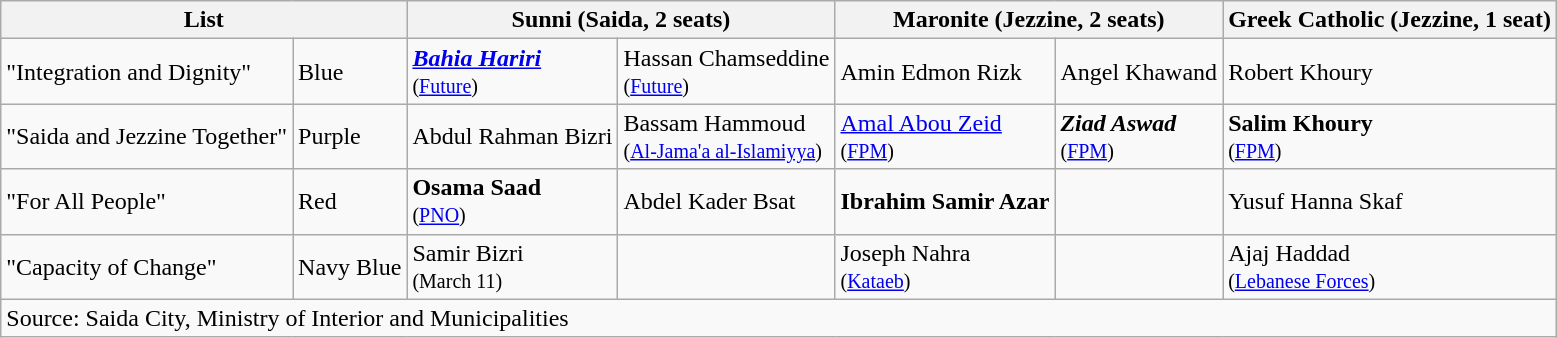<table class=wikitable style=text-align:left>
<tr>
<th colspan=2>List</th>
<th colspan=2>Sunni (Saida, 2 seats)</th>
<th colspan=2>Maronite (Jezzine, 2 seats)</th>
<th>Greek Catholic (Jezzine, 1 seat)</th>
</tr>
<tr>
<td align=left>"Integration and Dignity"</td>
<td>Blue</td>
<td><strong><em><a href='#'>Bahia Hariri</a></em></strong><br><small>(<a href='#'>Future</a>)</small></td>
<td>Hassan Chamseddine<br><small>(<a href='#'>Future</a>)</small></td>
<td>Amin Edmon Rizk</td>
<td>Angel Khawand</td>
<td>Robert Khoury</td>
</tr>
<tr>
<td align=left>"Saida and Jezzine Together"</td>
<td>Purple</td>
<td>Abdul Rahman Bizri</td>
<td>Bassam Hammoud<br><small>(<a href='#'>Al-Jama'a al-Islamiyya</a>)</small></td>
<td><a href='#'>Amal Abou Zeid</a><br><small>(<a href='#'>FPM</a>)</small></td>
<td><strong><em>Ziad Aswad</em></strong><br><small>(<a href='#'>FPM</a>)</small></td>
<td><strong>Salim Khoury</strong><br><small>(<a href='#'>FPM</a>)</small></td>
</tr>
<tr>
<td align=left>"For All People"</td>
<td>Red</td>
<td><strong>Osama Saad</strong><br><small>(<a href='#'>PNO</a>)</small></td>
<td>Abdel Kader Bsat</td>
<td><strong>Ibrahim Samir Azar</strong></td>
<td></td>
<td>Yusuf Hanna Skaf</td>
</tr>
<tr>
<td align=left>"Capacity of Change"</td>
<td>Navy Blue</td>
<td>Samir Bizri<br><small>(March 11)</small></td>
<td></td>
<td>Joseph Nahra<br><small>(<a href='#'>Kataeb</a>)</small></td>
<td></td>
<td>Ajaj Haddad<br><small>(<a href='#'>Lebanese Forces</a>)</small></td>
</tr>
<tr>
<td colspan="7" style="text-align:left;">Source: Saida City, Ministry of Interior and Municipalities</td>
</tr>
</table>
